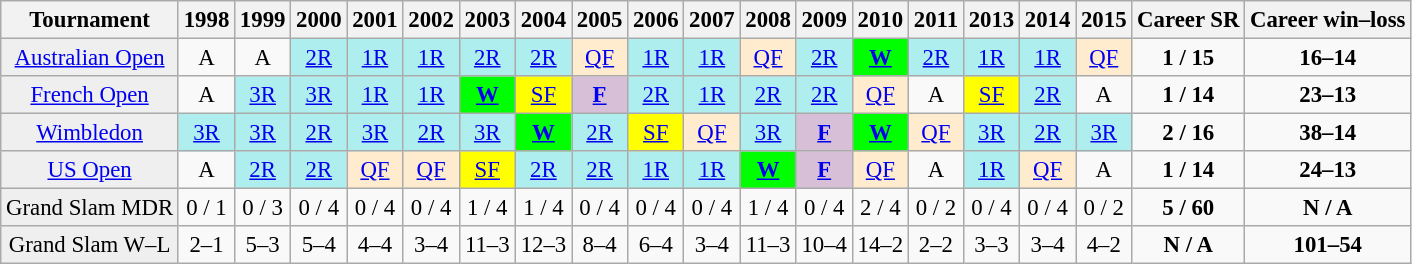<table class=wikitable style=text-align:center;font-size:95%>
<tr>
<th>Tournament</th>
<th>1998</th>
<th>1999</th>
<th>2000</th>
<th>2001</th>
<th>2002</th>
<th>2003</th>
<th>2004</th>
<th>2005</th>
<th>2006</th>
<th>2007</th>
<th>2008</th>
<th>2009</th>
<th>2010</th>
<th>2011</th>
<th>2013</th>
<th>2014</th>
<th>2015</th>
<th>Career SR</th>
<th>Career win–loss</th>
</tr>
<tr>
<td style="background:#EFEFEF;"><a href='#'>Australian Open</a></td>
<td align="center">A</td>
<td align="center">A</td>
<td align="center" style="background:#afeeee;"><a href='#'>2R</a></td>
<td align="center" style="background:#afeeee;"><a href='#'>1R</a></td>
<td align="center" style="background:#afeeee;"><a href='#'>1R</a></td>
<td align="center" style="background:#afeeee;"><a href='#'>2R</a></td>
<td align="center" style="background:#afeeee;"><a href='#'>2R</a></td>
<td align="center" style="background:#ffebcd;"><a href='#'>QF</a></td>
<td align="center" style="background:#afeeee;"><a href='#'>1R</a></td>
<td align="center" style="background:#afeeee;"><a href='#'>1R</a></td>
<td align="center" style="background:#ffebcd;"><a href='#'>QF</a></td>
<td align="center" style="background:#afeeee;"><a href='#'>2R</a></td>
<td align="center" style="background:#00ff00;"><a href='#'><strong>W</strong></a></td>
<td align="center" style="background:#afeeee;"><a href='#'>2R</a></td>
<td align="center" style="background:#afeeee;"><a href='#'>1R</a></td>
<td align="center" style="background:#afeeee;"><a href='#'>1R</a></td>
<td align="center" style="background:#ffebcd;"><a href='#'>QF</a></td>
<td align="center"><strong>1 / 15</strong></td>
<td align="center"><strong>16–14</strong></td>
</tr>
<tr>
<td style="background:#EFEFEF;"><a href='#'>French Open</a></td>
<td align="center">A</td>
<td align="center" style="background:#afeeee;"><a href='#'>3R</a></td>
<td align="center" style="background:#afeeee;"><a href='#'>3R</a></td>
<td align="center" style="background:#afeeee;"><a href='#'>1R</a></td>
<td align="center" style="background:#afeeee;"><a href='#'>1R</a></td>
<td align="center" style="background:#00ff00;"><a href='#'><strong>W</strong></a></td>
<td align="center" style="background:yellow;"><a href='#'>SF</a></td>
<td align="center" style="background:#D8BFD8;"><a href='#'><strong>F</strong></a></td>
<td align="center" style="background:#afeeee;"><a href='#'>2R</a></td>
<td align="center" style="background:#afeeee;"><a href='#'>1R</a></td>
<td align="center" style="background:#afeeee;"><a href='#'>2R</a></td>
<td align="center" style="background:#afeeee;"><a href='#'>2R</a></td>
<td align="center" style="background:#ffebcd;"><a href='#'>QF</a></td>
<td align="center">A</td>
<td align="center" style="background:yellow;"><a href='#'>SF</a></td>
<td align="center" style="background:#afeeee;"><a href='#'>2R</a></td>
<td align="center">A</td>
<td align="center"><strong>1 / 14</strong></td>
<td align="center"><strong>23–13</strong></td>
</tr>
<tr>
<td style="background:#EFEFEF;"><a href='#'>Wimbledon</a></td>
<td align="center" style="background:#afeeee;"><a href='#'>3R</a></td>
<td align="center" style="background:#afeeee;"><a href='#'>3R</a></td>
<td align="center" style="background:#afeeee;"><a href='#'>2R</a></td>
<td align="center" style="background:#afeeee;"><a href='#'>3R</a></td>
<td align="center" style="background:#afeeee;"><a href='#'>2R</a></td>
<td align="center" style="background:#afeeee;"><a href='#'>3R</a></td>
<td align="center" style="background:#00ff00;"><a href='#'><strong>W</strong></a></td>
<td align="center" style="background:#afeeee;"><a href='#'>2R</a></td>
<td align="center" style="background:yellow;"><a href='#'>SF</a></td>
<td align="center" style="background:#ffebcd;"><a href='#'>QF</a></td>
<td align="center" style="background:#afeeee;"><a href='#'>3R</a></td>
<td align="center" style="background:#D8BFD8;"><a href='#'><strong>F</strong></a></td>
<td align="center" style="background:#00ff00;"><a href='#'><strong>W</strong></a></td>
<td align="center" style="background:#ffebcd;"><a href='#'>QF</a></td>
<td align="center" style="background:#afeeee;"><a href='#'>3R</a></td>
<td align="center" style="background:#afeeee;"><a href='#'>2R</a></td>
<td align="center" style="background:#afeeee;"><a href='#'>3R</a></td>
<td align="center"><strong>2 / 16</strong></td>
<td align="center"><strong>38–14</strong></td>
</tr>
<tr>
<td style="background:#EFEFEF;"><a href='#'>US Open</a></td>
<td align="center">A</td>
<td align="center" style="background:#afeeee;"><a href='#'>2R</a></td>
<td align="center" style="background:#afeeee;"><a href='#'>2R</a></td>
<td align="center" style="background:#ffebcd;"><a href='#'>QF</a></td>
<td align="center" style="background:#ffebcd;"><a href='#'>QF</a></td>
<td align="center" style="background:yellow;"><a href='#'>SF</a></td>
<td align="center" style="background:#afeeee;"><a href='#'>2R</a></td>
<td align="center" style="background:#afeeee;"><a href='#'>2R</a></td>
<td align="center" style="background:#afeeee;"><a href='#'>1R</a></td>
<td align="center" style="background:#afeeee;"><a href='#'>1R</a></td>
<td align="center" style="background:#00ff00;"><a href='#'><strong>W</strong></a></td>
<td align="center" style="background:#D8BFD8;"><a href='#'><strong>F</strong></a></td>
<td align="center" style="background:#ffebcd;"><a href='#'>QF</a></td>
<td align="center">A</td>
<td align="center" style="background:#afeeee;"><a href='#'>1R</a></td>
<td align="center" style="background:#ffebcd;"><a href='#'>QF</a></td>
<td>A</td>
<td align="center"><strong>1 / 14</strong></td>
<td align="center"><strong>24–13</strong></td>
</tr>
<tr>
<td style="background:#EFEFEF;">Grand Slam MDR</td>
<td align="center">0 / 1</td>
<td align="center">0 / 3</td>
<td align="center">0 / 4</td>
<td align="center">0 / 4</td>
<td align="center">0 / 4</td>
<td align="center">1 / 4</td>
<td align="center">1 / 4</td>
<td align="center">0 / 4</td>
<td align="center">0 / 4</td>
<td align="center">0 / 4</td>
<td align="center">1 / 4</td>
<td align="center">0 / 4</td>
<td align="center">2 / 4</td>
<td align="center">0 / 2</td>
<td align="center">0 / 4</td>
<td align="center">0 / 4</td>
<td align="center">0 / 2</td>
<td align="center"><strong>5 / 60</strong></td>
<td align="center"><strong>N / A</strong></td>
</tr>
<tr>
<td style="background:#EFEFEF;">Grand Slam W–L</td>
<td align="center">2–1</td>
<td align="center">5–3</td>
<td align="center">5–4</td>
<td align="center">4–4</td>
<td align="center">3–4</td>
<td align="center">11–3</td>
<td align="center">12–3</td>
<td align="center">8–4</td>
<td align="center">6–4</td>
<td align="center">3–4</td>
<td align="center">11–3</td>
<td align="center">10–4</td>
<td align="center">14–2</td>
<td align="center">2–2</td>
<td align="center">3–3</td>
<td align="center">3–4</td>
<td align="center">4–2</td>
<td align="center"><strong>N / A</strong></td>
<td align="center"><strong>101–54</strong></td>
</tr>
</table>
